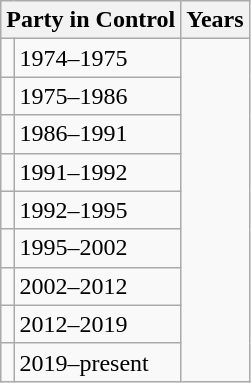<table class="wikitable">
<tr>
<th colspan=2>Party in Control</th>
<th>Years</th>
</tr>
<tr>
<td></td>
<td>1974–1975</td>
</tr>
<tr>
<td></td>
<td>1975–1986</td>
</tr>
<tr>
<td></td>
<td>1986–1991</td>
</tr>
<tr>
<td></td>
<td>1991–1992</td>
</tr>
<tr>
<td></td>
<td>1992–1995</td>
</tr>
<tr>
<td></td>
<td>1995–2002</td>
</tr>
<tr>
<td></td>
<td>2002–2012</td>
</tr>
<tr>
<td></td>
<td>2012–2019</td>
</tr>
<tr>
<td></td>
<td>2019–present</td>
</tr>
</table>
